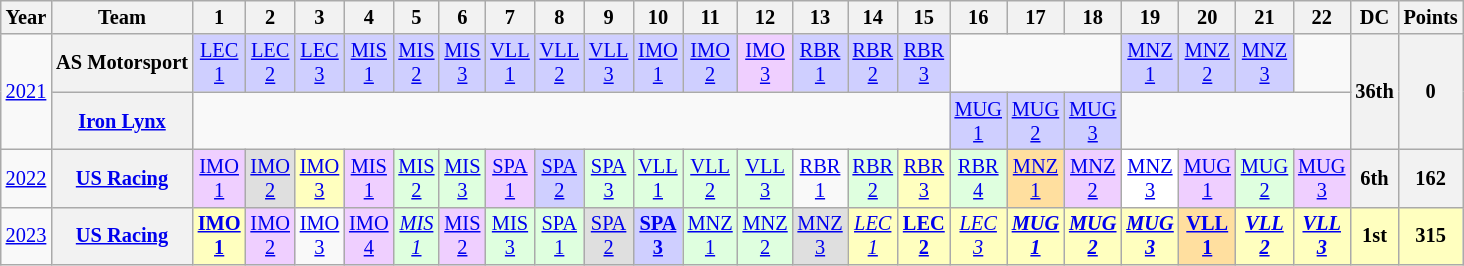<table class="wikitable" style="text-align:center; font-size:85%">
<tr>
<th>Year</th>
<th>Team</th>
<th>1</th>
<th>2</th>
<th>3</th>
<th>4</th>
<th>5</th>
<th>6</th>
<th>7</th>
<th>8</th>
<th>9</th>
<th>10</th>
<th>11</th>
<th>12</th>
<th>13</th>
<th>14</th>
<th>15</th>
<th>16</th>
<th>17</th>
<th>18</th>
<th>19</th>
<th>20</th>
<th>21</th>
<th>22</th>
<th>DC</th>
<th>Points</th>
</tr>
<tr>
<td rowspan="2"><a href='#'>2021</a></td>
<th nowrap>AS Motorsport</th>
<td style="background:#CFCFFF;"><a href='#'>LEC<br>1</a><br></td>
<td style="background:#CFCFFF;"><a href='#'>LEC<br>2</a><br></td>
<td style="background:#CFCFFF;"><a href='#'>LEC<br>3</a><br></td>
<td style="background:#CFCFFF;"><a href='#'>MIS<br>1</a><br></td>
<td style="background:#CFCFFF;"><a href='#'>MIS<br>2</a><br></td>
<td style="background:#CFCFFF;"><a href='#'>MIS<br>3</a><br></td>
<td style="background:#CFCFFF;"><a href='#'>VLL<br>1</a><br></td>
<td style="background:#CFCFFF;"><a href='#'>VLL<br>2</a><br></td>
<td style="background:#CFCFFF;"><a href='#'>VLL<br>3</a><br></td>
<td style="background:#CFCFFF;"><a href='#'>IMO<br>1</a><br></td>
<td style="background:#CFCFFF;"><a href='#'>IMO<br>2</a><br></td>
<td style="background:#EFCFFF;"><a href='#'>IMO<br>3</a><br></td>
<td style="background:#CFCFFF;"><a href='#'>RBR<br>1</a><br></td>
<td style="background:#CFCFFF;"><a href='#'>RBR<br>2</a><br></td>
<td style="background:#CFCFFF;"><a href='#'>RBR<br>3</a><br></td>
<td colspan=3></td>
<td style="background:#CFCFFF;"><a href='#'>MNZ<br>1</a><br></td>
<td style="background:#CFCFFF;"><a href='#'>MNZ<br>2</a><br></td>
<td style="background:#CFCFFF;"><a href='#'>MNZ<br>3</a><br></td>
<td></td>
<th rowspan="2">36th</th>
<th rowspan="2">0</th>
</tr>
<tr>
<th nowrap><a href='#'>Iron Lynx</a></th>
<td colspan=15></td>
<td style="background:#CFCFFF;"><a href='#'>MUG<br>1</a><br></td>
<td style="background:#CFCFFF;"><a href='#'>MUG<br>2</a><br></td>
<td style="background:#CFCFFF;"><a href='#'>MUG<br>3</a><br></td>
<td colspan=4></td>
</tr>
<tr>
<td><a href='#'>2022</a></td>
<th nowrap><a href='#'>US Racing</a></th>
<td style="background:#EFCFFF;"><a href='#'>IMO<br>1</a><br></td>
<td style="background:#DFDFDF;"><a href='#'>IMO<br>2</a><br></td>
<td style="background:#FFFFBF;"><a href='#'>IMO<br>3</a><br></td>
<td style="background:#EFCFFF;"><a href='#'>MIS<br>1</a><br></td>
<td style="background:#DFFFDF;"><a href='#'>MIS<br>2</a><br></td>
<td style="background:#DFFFDF;"><a href='#'>MIS<br>3</a><br></td>
<td style="background:#EFCFFF;"><a href='#'>SPA<br>1</a><br></td>
<td style="background:#CFCFFF;"><a href='#'>SPA<br>2</a><br></td>
<td style="background:#DFFFDF;"><a href='#'>SPA<br>3</a><br></td>
<td style="background:#DFFFDF;"><a href='#'>VLL<br>1</a><br></td>
<td style="background:#DFFFDF;"><a href='#'>VLL<br>2</a><br></td>
<td style="background:#DFFFDF;"><a href='#'>VLL<br>3</a><br></td>
<td style="background:#;"><a href='#'>RBR<br>1</a></td>
<td style="background:#DFFFDF;"><a href='#'>RBR<br>2</a><br></td>
<td style="background:#FFFFBF;"><a href='#'>RBR<br>3</a><br></td>
<td style="background:#DFFFDF;"><a href='#'>RBR<br>4</a><br></td>
<td style="background:#FFDF9F;"><a href='#'>MNZ<br>1</a><br></td>
<td style="background:#EFCFFF;"><a href='#'>MNZ<br>2</a><br></td>
<td style="background:#FFFFFF;"><a href='#'>MNZ<br>3</a><br></td>
<td style="background:#EFCFFF;"><a href='#'>MUG<br>1</a><br></td>
<td style="background:#DFFFDF;"><a href='#'>MUG<br>2</a><br></td>
<td style="background:#EFCFFF;"><a href='#'>MUG<br>3</a><br></td>
<th>6th</th>
<th>162</th>
</tr>
<tr>
<td><a href='#'>2023</a></td>
<th nowrap><a href='#'>US Racing</a></th>
<td style="background:#FFFFBF;"><strong><a href='#'>IMO<br>1</a></strong><br></td>
<td style="background:#EFCFFF;"><a href='#'>IMO<br>2</a><br></td>
<td style="background:#;"><a href='#'>IMO<br>3</a></td>
<td style="background:#EFCFFF;"><a href='#'>IMO<br>4</a><br></td>
<td style="background:#DFFFDF;"><em><a href='#'>MIS<br>1</a></em><br></td>
<td style="background:#EFCFFF;"><a href='#'>MIS<br>2</a><br></td>
<td style="background:#DFFFDF;"><a href='#'>MIS<br>3</a><br></td>
<td style="background:#DFFFDF;"><a href='#'>SPA<br>1</a><br></td>
<td style="background:#DFDFDF;"><a href='#'>SPA<br>2</a><br></td>
<td style="background:#CFCFFF;"><strong><a href='#'>SPA<br>3</a></strong><br></td>
<td style="background:#DFFFDF;"><a href='#'>MNZ<br>1</a><br></td>
<td style="background:#DFFFDF;"><a href='#'>MNZ<br>2</a><br></td>
<td style="background:#DFDFDF;"><a href='#'>MNZ<br>3</a><br></td>
<td style="background:#FFFFBF;"><em><a href='#'>LEC<br>1</a></em><br></td>
<td style="background:#FFFFBF;"><strong><a href='#'>LEC<br>2</a></strong><br></td>
<td style="background:#FFFFBF;"><em><a href='#'>LEC<br>3</a></em><br></td>
<td style="background:#FFFFBF;"><strong><em><a href='#'>MUG<br>1</a></em></strong><br></td>
<td style="background:#FFFFBF;"><strong><em><a href='#'>MUG<br>2</a></em></strong><br></td>
<td style="background:#FFFFBF;"><strong><em><a href='#'>MUG<br>3</a></em></strong><br></td>
<td style="background:#FFDF9F;"><strong><a href='#'>VLL<br>1</a></strong><br></td>
<td style="background:#FFFFBF;"><strong><em><a href='#'>VLL<br>2</a></em></strong><br></td>
<td style="background:#FFFFBF;"><strong><em><a href='#'>VLL<br>3</a></em></strong><br></td>
<th style="background:#FFFFBF;">1st</th>
<th style="background:#FFFFBF;">315</th>
</tr>
</table>
